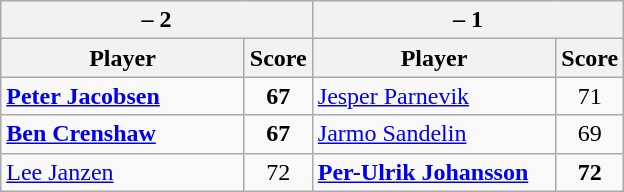<table class=wikitable>
<tr>
<th colspan=2> – 2</th>
<th colspan=2> – 1</th>
</tr>
<tr>
<th width=155>Player</th>
<th>Score</th>
<th width=155>Player</th>
<th>Score</th>
</tr>
<tr>
<td><strong><a href='#'>Peter Jacobsen</a></strong></td>
<td align=center><strong>67</strong></td>
<td><a href='#'>Jesper Parnevik</a></td>
<td align=center>71</td>
</tr>
<tr>
<td><strong><a href='#'>Ben Crenshaw</a></strong></td>
<td align=center><strong>67</strong></td>
<td><a href='#'>Jarmo Sandelin</a></td>
<td align=center>69</td>
</tr>
<tr>
<td><a href='#'>Lee Janzen</a></td>
<td align=center>72</td>
<td><strong><a href='#'>Per-Ulrik Johansson</a></strong></td>
<td align=center><strong>72</strong></td>
</tr>
</table>
